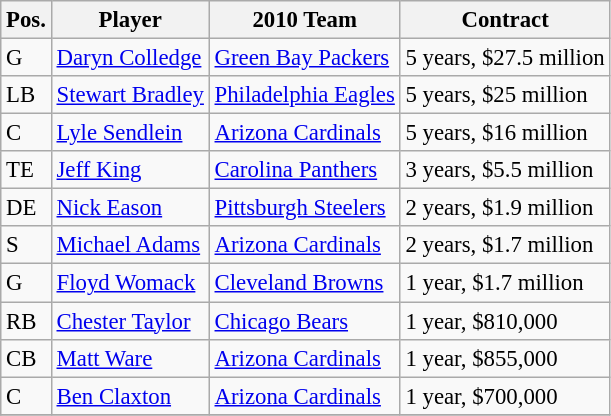<table class="wikitable" style="font-size: 95%; text-align: left;">
<tr>
<th>Pos.</th>
<th>Player</th>
<th>2010 Team</th>
<th>Contract</th>
</tr>
<tr>
<td>G</td>
<td><a href='#'>Daryn Colledge</a></td>
<td><a href='#'>Green Bay Packers</a></td>
<td>5 years, $27.5 million</td>
</tr>
<tr>
<td>LB</td>
<td><a href='#'>Stewart Bradley</a></td>
<td><a href='#'>Philadelphia Eagles</a></td>
<td>5 years, $25 million</td>
</tr>
<tr>
<td>C</td>
<td><a href='#'>Lyle Sendlein</a></td>
<td><a href='#'>Arizona Cardinals</a></td>
<td>5 years, $16 million</td>
</tr>
<tr>
<td>TE</td>
<td><a href='#'>Jeff King</a></td>
<td><a href='#'>Carolina Panthers</a></td>
<td>3 years, $5.5 million</td>
</tr>
<tr>
<td>DE</td>
<td><a href='#'>Nick Eason</a></td>
<td><a href='#'>Pittsburgh Steelers</a></td>
<td>2 years, $1.9 million</td>
</tr>
<tr>
<td>S</td>
<td><a href='#'>Michael Adams</a></td>
<td><a href='#'>Arizona Cardinals</a></td>
<td>2 years, $1.7 million</td>
</tr>
<tr>
<td>G</td>
<td><a href='#'>Floyd Womack</a></td>
<td><a href='#'>Cleveland Browns</a></td>
<td>1 year, $1.7 million</td>
</tr>
<tr>
<td>RB</td>
<td><a href='#'>Chester Taylor</a></td>
<td><a href='#'>Chicago Bears</a></td>
<td>1 year, $810,000</td>
</tr>
<tr>
<td>CB</td>
<td><a href='#'>Matt Ware</a></td>
<td><a href='#'>Arizona Cardinals</a></td>
<td>1 year, $855,000</td>
</tr>
<tr>
<td>C</td>
<td><a href='#'>Ben Claxton</a></td>
<td><a href='#'>Arizona Cardinals</a></td>
<td>1 year, $700,000</td>
</tr>
<tr>
</tr>
</table>
